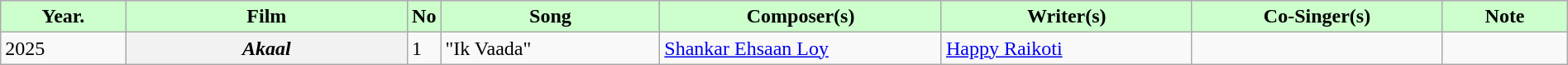<table class="wikitable plainrowheaders" style="width:100%;" textcolor:#000;">
<tr style="background:#cfc; text-align:center;">
<td scope="col" style="width:8%;"><strong>Year.</strong></td>
<td scope="col" style="width:18%;"><strong>Film</strong></td>
<td scope="col" style="width:2%;"><strong>No</strong></td>
<td scope="col" style="width:14%;"><strong>Song</strong></td>
<td scope="col" style="width:18%;"><strong>Composer(s)</strong></td>
<td scope="col" style="width:16%;"><strong>Writer(s)</strong></td>
<td scope="col" style="width:16%;"><strong>Co-Singer(s)</strong></td>
<td scope="col" style="width:8%;"><strong>Note</strong></td>
</tr>
<tr>
<td>2025</td>
<th scope="row"><em>Akaal</em></th>
<td>1</td>
<td>"Ik Vaada"</td>
<td><a href='#'>Shankar Ehsaan Loy</a></td>
<td><a href='#'>Happy Raikoti</a></td>
<td></td>
<td></td>
</tr>
</table>
